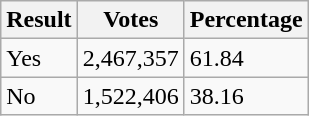<table class="wikitable">
<tr>
<th>Result</th>
<th>Votes</th>
<th>Percentage</th>
</tr>
<tr>
<td>Yes</td>
<td>2,467,357</td>
<td>61.84</td>
</tr>
<tr>
<td>No</td>
<td>1,522,406</td>
<td>38.16</td>
</tr>
</table>
